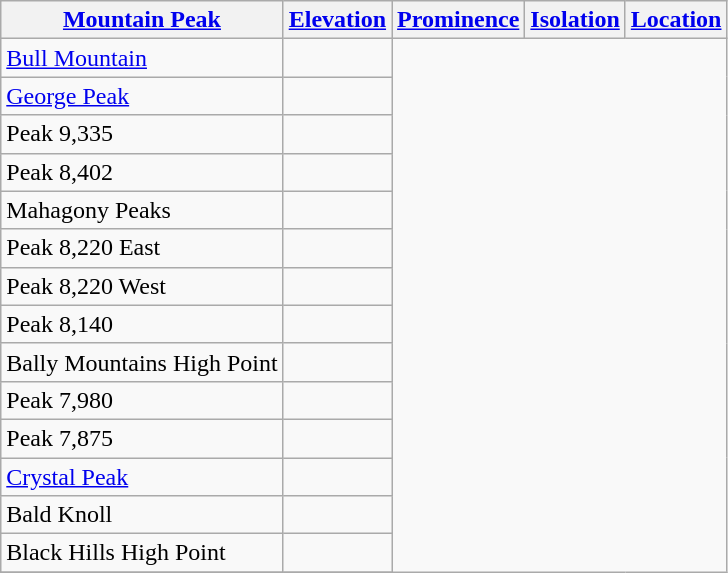<table class="wikitable sortable">
<tr>
<th><a href='#'>Mountain Peak</a></th>
<th><a href='#'>Elevation</a></th>
<th><a href='#'>Prominence</a></th>
<th><a href='#'>Isolation</a></th>
<th><a href='#'>Location</a></th>
</tr>
<tr>
<td><a href='#'>Bull Mountain</a><br></td>
<td></td>
</tr>
<tr>
<td><a href='#'>George Peak</a><br></td>
<td></td>
</tr>
<tr>
<td>Peak 9,335<br></td>
<td></td>
</tr>
<tr>
<td>Peak 8,402<br></td>
<td></td>
</tr>
<tr>
<td>Mahagony Peaks<br></td>
<td></td>
</tr>
<tr>
<td>Peak 8,220 East<br></td>
<td></td>
</tr>
<tr>
<td>Peak 8,220 West<br></td>
<td></td>
</tr>
<tr>
<td>Peak 8,140<br></td>
<td></td>
</tr>
<tr>
<td>Bally Mountains High Point<br></td>
<td></td>
</tr>
<tr>
<td>Peak 7,980<br></td>
<td></td>
</tr>
<tr>
<td>Peak 7,875<br></td>
<td></td>
</tr>
<tr>
<td><a href='#'>Crystal Peak</a><br></td>
<td></td>
</tr>
<tr>
<td>Bald Knoll<br></td>
<td></td>
</tr>
<tr>
<td>Black Hills High Point<br></td>
<td></td>
</tr>
<tr>
</tr>
</table>
